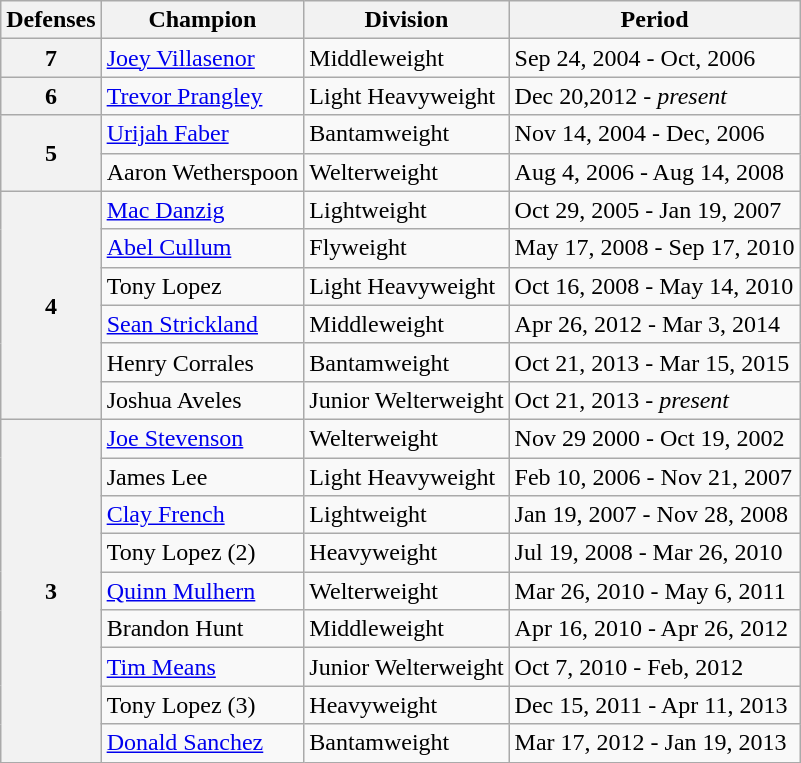<table class="wikitable">
<tr>
<th>Defenses</th>
<th>Champion</th>
<th>Division</th>
<th>Period</th>
</tr>
<tr>
<th>7</th>
<td> <a href='#'>Joey Villasenor</a></td>
<td>Middleweight</td>
<td>Sep 24, 2004 - Oct, 2006</td>
</tr>
<tr>
<th>6</th>
<td> <a href='#'>Trevor Prangley</a></td>
<td>Light Heavyweight</td>
<td>Dec 20,2012 - <em>present</em></td>
</tr>
<tr>
<th rowspan="2">5</th>
<td> <a href='#'>Urijah Faber</a></td>
<td>Bantamweight</td>
<td>Nov 14, 2004 - Dec, 2006</td>
</tr>
<tr>
<td> Aaron Wetherspoon</td>
<td>Welterweight</td>
<td>Aug 4, 2006 - Aug 14, 2008</td>
</tr>
<tr>
<th rowspan="6">4</th>
<td> <a href='#'>Mac Danzig</a></td>
<td>Lightweight</td>
<td>Oct 29, 2005 - Jan 19, 2007</td>
</tr>
<tr>
<td> <a href='#'>Abel Cullum</a></td>
<td>Flyweight</td>
<td>May 17, 2008 - Sep 17, 2010</td>
</tr>
<tr>
<td> Tony Lopez</td>
<td>Light Heavyweight</td>
<td>Oct 16, 2008 - May 14, 2010</td>
</tr>
<tr>
<td> <a href='#'>Sean Strickland</a></td>
<td>Middleweight</td>
<td>Apr 26, 2012 - Mar 3, 2014</td>
</tr>
<tr>
<td> Henry Corrales</td>
<td>Bantamweight</td>
<td>Oct 21, 2013 - Mar 15, 2015</td>
</tr>
<tr>
<td> Joshua Aveles</td>
<td>Junior Welterweight</td>
<td>Oct 21, 2013 - <em>present</em></td>
</tr>
<tr>
<th rowspan="9">3</th>
<td> <a href='#'>Joe Stevenson</a></td>
<td>Welterweight</td>
<td>Nov 29 2000 - Oct 19, 2002</td>
</tr>
<tr>
<td> James Lee</td>
<td>Light Heavyweight</td>
<td>Feb 10, 2006 - Nov 21, 2007</td>
</tr>
<tr>
<td><a href='#'>Clay French</a></td>
<td>Lightweight</td>
<td>Jan 19, 2007 - Nov 28, 2008</td>
</tr>
<tr>
<td> Tony Lopez (2)</td>
<td>Heavyweight</td>
<td>Jul 19, 2008 - Mar 26, 2010</td>
</tr>
<tr>
<td> <a href='#'>Quinn Mulhern</a></td>
<td>Welterweight</td>
<td>Mar 26, 2010 - May 6, 2011</td>
</tr>
<tr>
<td> Brandon Hunt</td>
<td>Middleweight</td>
<td>Apr 16, 2010 - Apr 26, 2012</td>
</tr>
<tr>
<td> <a href='#'>Tim Means</a></td>
<td>Junior Welterweight</td>
<td>Oct 7, 2010 - Feb, 2012</td>
</tr>
<tr>
<td> Tony Lopez (3)</td>
<td>Heavyweight</td>
<td>Dec 15, 2011 - Apr 11, 2013</td>
</tr>
<tr>
<td> <a href='#'>Donald Sanchez</a></td>
<td>Bantamweight</td>
<td>Mar 17, 2012 - Jan 19, 2013</td>
</tr>
</table>
